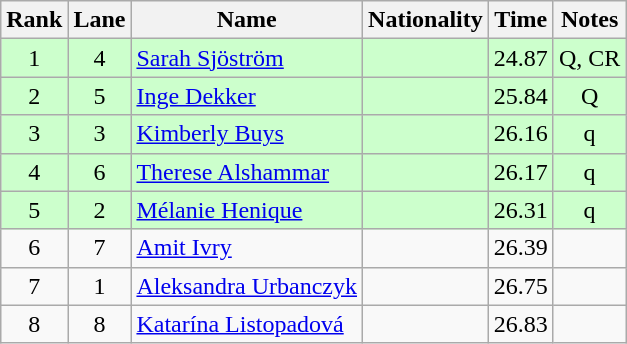<table class="wikitable sortable" style="text-align:center">
<tr>
<th>Rank</th>
<th>Lane</th>
<th>Name</th>
<th>Nationality</th>
<th>Time</th>
<th>Notes</th>
</tr>
<tr bgcolor=ccffcc>
<td>1</td>
<td>4</td>
<td align=left><a href='#'>Sarah Sjöström</a></td>
<td align=left></td>
<td>24.87</td>
<td>Q, CR</td>
</tr>
<tr bgcolor=ccffcc>
<td>2</td>
<td>5</td>
<td align=left><a href='#'>Inge Dekker</a></td>
<td align=left></td>
<td>25.84</td>
<td>Q</td>
</tr>
<tr bgcolor=ccffcc>
<td>3</td>
<td>3</td>
<td align=left><a href='#'>Kimberly Buys</a></td>
<td align=left></td>
<td>26.16</td>
<td>q</td>
</tr>
<tr bgcolor=ccffcc>
<td>4</td>
<td>6</td>
<td align=left><a href='#'>Therese Alshammar</a></td>
<td align=left></td>
<td>26.17</td>
<td>q</td>
</tr>
<tr bgcolor=ccffcc>
<td>5</td>
<td>2</td>
<td align=left><a href='#'>Mélanie Henique</a></td>
<td align=left></td>
<td>26.31</td>
<td>q</td>
</tr>
<tr>
<td>6</td>
<td>7</td>
<td align=left><a href='#'>Amit Ivry</a></td>
<td align=left></td>
<td>26.39</td>
<td></td>
</tr>
<tr>
<td>7</td>
<td>1</td>
<td align=left><a href='#'>Aleksandra Urbanczyk</a></td>
<td align=left></td>
<td>26.75</td>
<td></td>
</tr>
<tr>
<td>8</td>
<td>8</td>
<td align=left><a href='#'>Katarína Listopadová</a></td>
<td align=left></td>
<td>26.83</td>
<td></td>
</tr>
</table>
